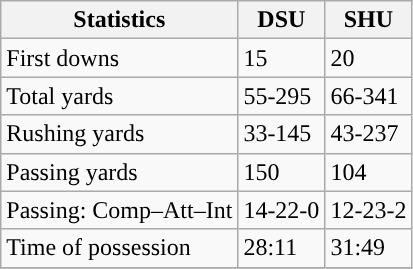<table class="wikitable" style="float: left;">
<tr>
<th>Statistics</th>
<th>DSU</th>
<th>SHU</th>
</tr>
<tr>
<td>First downs</td>
<td>15</td>
<td>20</td>
</tr>
<tr>
<td>Total yards</td>
<td>55-295</td>
<td>66-341</td>
</tr>
<tr>
<td>Rushing yards</td>
<td>33-145</td>
<td>43-237</td>
</tr>
<tr>
<td>Passing yards</td>
<td>150</td>
<td>104</td>
</tr>
<tr>
<td>Passing: Comp–Att–Int</td>
<td>14-22-0</td>
<td>12-23-2</td>
</tr>
<tr>
<td>Time of possession</td>
<td>28:11</td>
<td>31:49</td>
</tr>
<tr>
</tr>
</table>
